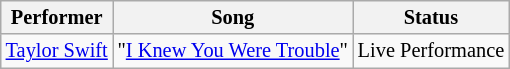<table class="wikitable" style="font-size: 85%">
<tr>
<th>Performer</th>
<th>Song</th>
<th>Status</th>
</tr>
<tr>
<td> <a href='#'>Taylor Swift</a></td>
<td>"<a href='#'>I Knew You Were Trouble</a>"</td>
<td>Live Performance</td>
</tr>
</table>
